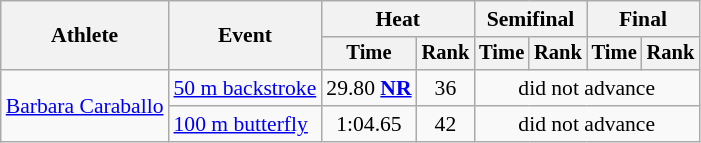<table class=wikitable style="font-size:90%">
<tr>
<th rowspan="2">Athlete</th>
<th rowspan="2">Event</th>
<th colspan="2">Heat</th>
<th colspan="2">Semifinal</th>
<th colspan="2">Final</th>
</tr>
<tr style="font-size:95%">
<th>Time</th>
<th>Rank</th>
<th>Time</th>
<th>Rank</th>
<th>Time</th>
<th>Rank</th>
</tr>
<tr align=center>
<td align=left rowspan=2><a href='#'>Barbara Caraballo</a></td>
<td align=left><a href='#'>50 m backstroke</a></td>
<td>29.80 <strong><a href='#'>NR</a></strong></td>
<td>36</td>
<td colspan=4>did not advance</td>
</tr>
<tr align=center>
<td align=left><a href='#'>100 m butterfly</a></td>
<td>1:04.65</td>
<td>42</td>
<td colspan=4>did not advance</td>
</tr>
</table>
